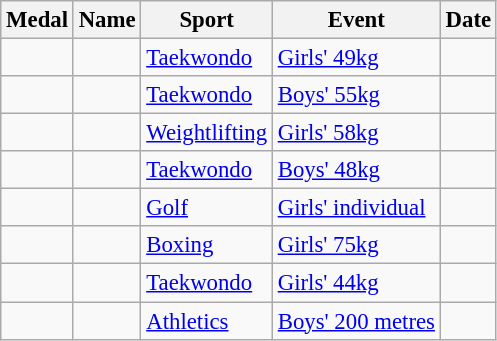<table class="wikitable sortable" style="font-size: 95%;">
<tr>
<th>Medal</th>
<th>Name</th>
<th>Sport</th>
<th>Event</th>
<th>Date</th>
</tr>
<tr>
<td></td>
<td></td>
<td><a href='#'>Taekwondo</a></td>
<td><a href='#'>Girls' 49kg</a></td>
<td></td>
</tr>
<tr>
<td></td>
<td></td>
<td><a href='#'>Taekwondo</a></td>
<td><a href='#'>Boys' 55kg</a></td>
<td></td>
</tr>
<tr>
<td></td>
<td></td>
<td><a href='#'>Weightlifting</a></td>
<td><a href='#'>Girls' 58kg</a></td>
<td></td>
</tr>
<tr>
<td></td>
<td></td>
<td><a href='#'>Taekwondo</a></td>
<td><a href='#'>Boys' 48kg</a></td>
<td></td>
</tr>
<tr>
<td></td>
<td></td>
<td><a href='#'>Golf</a></td>
<td><a href='#'>Girls' individual</a></td>
<td></td>
</tr>
<tr>
<td></td>
<td></td>
<td><a href='#'>Boxing</a></td>
<td><a href='#'>Girls' 75kg</a></td>
<td></td>
</tr>
<tr>
<td></td>
<td></td>
<td><a href='#'>Taekwondo</a></td>
<td><a href='#'>Girls' 44kg</a></td>
<td></td>
</tr>
<tr>
<td></td>
<td></td>
<td><a href='#'>Athletics</a></td>
<td><a href='#'>Boys' 200 metres</a></td>
<td></td>
</tr>
</table>
